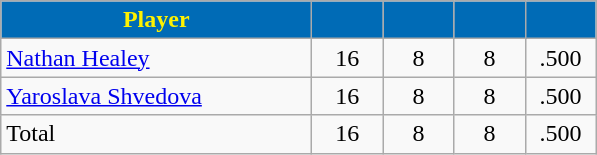<table class="wikitable" style="text-align:center">
<tr>
<th style="background:#006bb6; color:#fff200" width="200px">Player</th>
<th style="background:#006bb6; color:#fff200" width="40px"></th>
<th style="background:#006bb6; color:#fff200" width="40px"></th>
<th style="background:#006bb6; color:#fff200" width="40px"></th>
<th style="background:#006bb6; color:#fff200" width="40px"></th>
</tr>
<tr>
<td style="text-align:left"><a href='#'>Nathan Healey</a></td>
<td>16</td>
<td>8</td>
<td>8</td>
<td>.500</td>
</tr>
<tr>
<td style="text-align:left"><a href='#'>Yaroslava Shvedova</a></td>
<td>16</td>
<td>8</td>
<td>8</td>
<td>.500</td>
</tr>
<tr>
<td style="text-align:left">Total</td>
<td>16</td>
<td>8</td>
<td>8</td>
<td>.500</td>
</tr>
</table>
